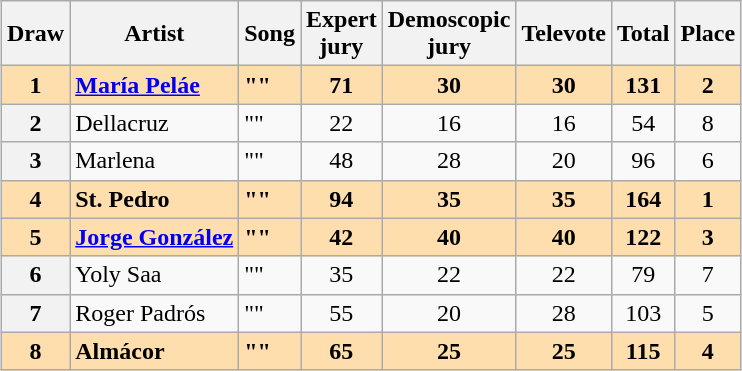<table class="sortable wikitable plainrowheaders" style="margin: 1em auto 1em auto; text-align:center;">
<tr>
<th>Draw</th>
<th>Artist</th>
<th>Song</th>
<th>Expert<br>jury</th>
<th>Demoscopic<br>jury</th>
<th>Televote</th>
<th>Total</th>
<th>Place</th>
</tr>
<tr style="font-weight:bold; background:navajowhite;">
<th scope="row" style="text-align:center; font-weight:bold; background:navajowhite;">1</th>
<td align="left"><a href='#'>María Peláe</a></td>
<td align="left">""</td>
<td>71</td>
<td>30</td>
<td>30</td>
<td>131</td>
<td>2</td>
</tr>
<tr>
<th scope="row" style="text-align:center;">2</th>
<td align="left">Dellacruz</td>
<td align="left">""</td>
<td>22</td>
<td>16</td>
<td>16</td>
<td>54</td>
<td>8</td>
</tr>
<tr>
<th scope="row" style="text-align:center;">3</th>
<td align="left">Marlena</td>
<td align="left">""</td>
<td>48</td>
<td>28</td>
<td>20</td>
<td>96</td>
<td>6</td>
</tr>
<tr style="font-weight:bold; background:navajowhite;">
<th scope="row" style="text-align:center; font-weight:bold; background:navajowhite;">4</th>
<td align="left">St. Pedro</td>
<td align="left">""</td>
<td>94</td>
<td>35</td>
<td>35</td>
<td>164</td>
<td>1</td>
</tr>
<tr style="font-weight:bold; background:navajowhite;">
<th scope="row" style="text-align:center; font-weight:bold; background:navajowhite;">5</th>
<td align="left"><a href='#'>Jorge González</a></td>
<td align="left">""</td>
<td>42</td>
<td>40</td>
<td>40</td>
<td>122</td>
<td>3</td>
</tr>
<tr>
<th scope="row" style="text-align:center;">6</th>
<td align="left">Yoly Saa</td>
<td align="left">""</td>
<td>35</td>
<td>22</td>
<td>22</td>
<td>79</td>
<td>7</td>
</tr>
<tr>
<th scope="row" style="text-align:center;">7</th>
<td align="left">Roger Padrós</td>
<td align="left">""</td>
<td>55</td>
<td>20</td>
<td>28</td>
<td>103</td>
<td>5</td>
</tr>
<tr style="font-weight:bold; background:navajowhite;">
<th scope="row" style="text-align:center; font-weight:bold; background:navajowhite;">8</th>
<td align="left">Almácor</td>
<td align="left">""</td>
<td>65</td>
<td>25</td>
<td>25</td>
<td>115</td>
<td>4</td>
</tr>
</table>
